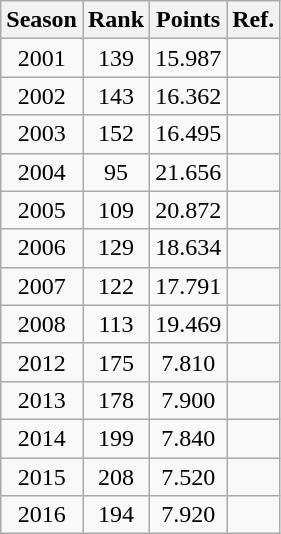<table class="wikitable plainrowheaders sortable" style="text-align:center">
<tr>
<th>Season</th>
<th>Rank</th>
<th>Points</th>
<th>Ref.</th>
</tr>
<tr>
<td>2001</td>
<td>139 </td>
<td>15.987</td>
<td></td>
</tr>
<tr>
<td>2002</td>
<td>143 </td>
<td>16.362</td>
<td></td>
</tr>
<tr>
<td>2003</td>
<td>152 </td>
<td>16.495</td>
<td></td>
</tr>
<tr>
<td>2004</td>
<td>95 </td>
<td>21.656</td>
<td></td>
</tr>
<tr>
<td>2005</td>
<td>109 </td>
<td>20.872</td>
<td></td>
</tr>
<tr>
<td>2006</td>
<td>129 </td>
<td>18.634</td>
<td></td>
</tr>
<tr>
<td>2007</td>
<td>122 </td>
<td>17.791</td>
<td></td>
</tr>
<tr>
<td>2008</td>
<td>113 </td>
<td>19.469</td>
<td></td>
</tr>
<tr>
<td>2012</td>
<td>175 </td>
<td>7.810</td>
<td></td>
</tr>
<tr>
<td>2013</td>
<td>178 </td>
<td>7.900</td>
<td></td>
</tr>
<tr>
<td>2014</td>
<td>199 </td>
<td>7.840</td>
<td></td>
</tr>
<tr>
<td>2015</td>
<td>208 </td>
<td>7.520</td>
<td></td>
</tr>
<tr>
<td>2016</td>
<td>194 </td>
<td>7.920</td>
<td></td>
</tr>
</table>
